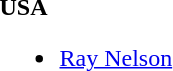<table style="width:100%;">
<tr>
<td style="vertical-align:top; width:20%;"><br><strong>USA</strong><ul><li> <a href='#'>Ray Nelson</a></li></ul></td>
<td style="vertical-align:top; width:20%;"></td>
<td style="vertical-align:top; width:20%;"></td>
</tr>
</table>
